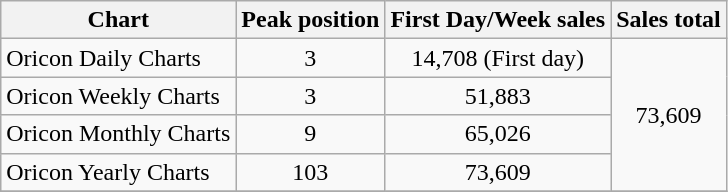<table class="wikitable">
<tr>
<th>Chart</th>
<th>Peak position</th>
<th>First Day/Week sales</th>
<th>Sales total</th>
</tr>
<tr>
<td>Oricon Daily Charts</td>
<td align="center">3</td>
<td align="center">14,708 (First day)</td>
<td rowspan="4" align="center">73,609</td>
</tr>
<tr>
<td>Oricon Weekly Charts</td>
<td align="center">3</td>
<td align="center">51,883</td>
</tr>
<tr>
<td>Oricon Monthly Charts</td>
<td align="center">9</td>
<td align="center">65,026</td>
</tr>
<tr>
<td>Oricon Yearly Charts</td>
<td align="center">103</td>
<td align="center">73,609</td>
</tr>
<tr>
</tr>
</table>
